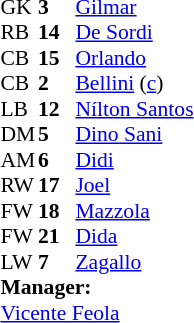<table style="font-size:90%; margin:0.2em auto;" cellspacing="0" cellpadding="0">
<tr>
<th width="25"></th>
<th width="25"></th>
</tr>
<tr>
<td>GK</td>
<td><strong>3</strong></td>
<td><a href='#'>Gilmar</a></td>
</tr>
<tr>
<td>RB</td>
<td><strong>14</strong></td>
<td><a href='#'>De Sordi</a></td>
</tr>
<tr>
<td>CB</td>
<td><strong>15</strong></td>
<td><a href='#'>Orlando</a></td>
</tr>
<tr>
<td>CB</td>
<td><strong>2</strong></td>
<td><a href='#'>Bellini</a> (<a href='#'>c</a>)</td>
</tr>
<tr>
<td>LB</td>
<td><strong>12</strong></td>
<td><a href='#'>Nílton Santos</a></td>
</tr>
<tr>
<td>DM</td>
<td><strong>5</strong></td>
<td><a href='#'>Dino Sani</a></td>
</tr>
<tr>
<td>AM</td>
<td><strong>6</strong></td>
<td><a href='#'>Didi</a></td>
</tr>
<tr>
<td>RW</td>
<td><strong>17</strong></td>
<td><a href='#'>Joel</a></td>
</tr>
<tr>
<td>FW</td>
<td><strong>18</strong></td>
<td><a href='#'>Mazzola</a></td>
</tr>
<tr>
<td>FW</td>
<td><strong>21</strong></td>
<td><a href='#'>Dida</a></td>
</tr>
<tr>
<td>LW</td>
<td><strong>7</strong></td>
<td><a href='#'>Zagallo</a></td>
</tr>
<tr>
<td colspan=3><strong>Manager:</strong></td>
</tr>
<tr>
<td colspan=4><a href='#'>Vicente Feola</a></td>
</tr>
</table>
